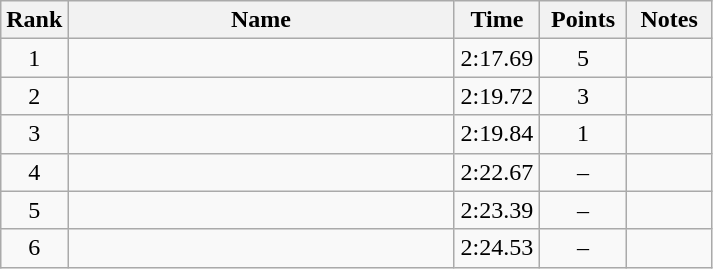<table class="wikitable" style="text-align:center">
<tr>
<th>Rank</th>
<th style="width:250px;">Name</th>
<th style="width:50px;">Time</th>
<th style="width:50px;">Points</th>
<th style="width:50px;">Notes</th>
</tr>
<tr>
<td>1</td>
<td style="text-align:left;"></td>
<td>2:17.69</td>
<td>5</td>
<td></td>
</tr>
<tr>
<td>2</td>
<td style="text-align:left;"></td>
<td>2:19.72</td>
<td>3</td>
<td></td>
</tr>
<tr>
<td>3</td>
<td style="text-align:left;"></td>
<td>2:19.84</td>
<td>1</td>
<td></td>
</tr>
<tr>
<td>4</td>
<td style="text-align:left;"> </td>
<td>2:22.67</td>
<td>–</td>
<td></td>
</tr>
<tr>
<td>5</td>
<td style="text-align:left;"></td>
<td>2:23.39</td>
<td>–</td>
<td></td>
</tr>
<tr>
<td>6</td>
<td style="text-align:left;"> </td>
<td>2:24.53</td>
<td>–</td>
<td></td>
</tr>
</table>
